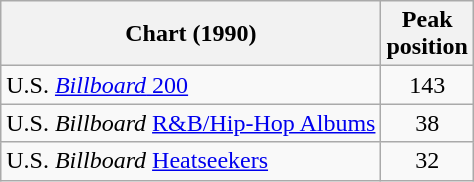<table class="wikitable">
<tr>
<th align="left">Chart (1990)</th>
<th align="center">Peak<br>position </th>
</tr>
<tr>
<td align="left">U.S. <a href='#'><em>Billboard</em> 200</a></td>
<td align="center">143</td>
</tr>
<tr>
<td align="left">U.S. <em>Billboard</em> <a href='#'>R&B/Hip-Hop Albums</a></td>
<td align="center">38</td>
</tr>
<tr>
<td align="left">U.S. <em>Billboard</em> <a href='#'>Heatseekers</a></td>
<td align="center">32</td>
</tr>
</table>
